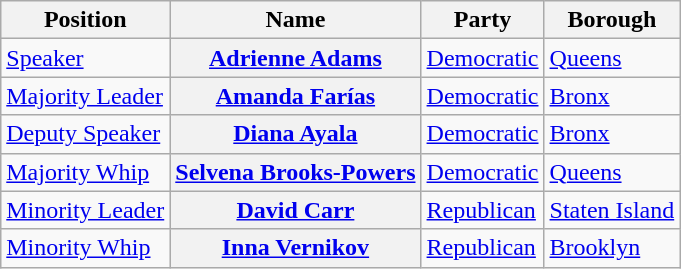<table class="wikitable">
<tr>
<th scope="col">Position</th>
<th scope="col">Name</th>
<th scope="col">Party</th>
<th scope="col">Borough</th>
</tr>
<tr>
<td><a href='#'>Speaker</a></td>
<th scope="row"><a href='#'>Adrienne Adams</a></th>
<td><a href='#'>Democratic</a></td>
<td><a href='#'>Queens</a></td>
</tr>
<tr>
<td><a href='#'>Majority Leader</a></td>
<th scope="row"><a href='#'>Amanda Farías</a></th>
<td><a href='#'>Democratic</a></td>
<td><a href='#'>Bronx</a></td>
</tr>
<tr>
<td><a href='#'>Deputy Speaker</a></td>
<th scope="row"><a href='#'>Diana Ayala</a></th>
<td><a href='#'>Democratic</a></td>
<td><a href='#'>Bronx</a></td>
</tr>
<tr>
<td><a href='#'>Majority Whip</a></td>
<th scope="row"><a href='#'>Selvena Brooks-Powers</a></th>
<td><a href='#'>Democratic</a></td>
<td><a href='#'>Queens</a></td>
</tr>
<tr>
<td><a href='#'>Minority Leader</a></td>
<th scope="row"><a href='#'>David Carr</a></th>
<td><a href='#'>Republican</a></td>
<td><a href='#'>Staten Island</a></td>
</tr>
<tr>
<td><a href='#'>Minority Whip</a></td>
<th scope="row"><a href='#'>Inna Vernikov</a></th>
<td><a href='#'>Republican</a></td>
<td><a href='#'>Brooklyn</a></td>
</tr>
</table>
